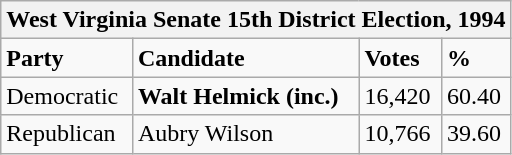<table class="wikitable">
<tr>
<th colspan="4">West Virginia Senate 15th District Election, 1994</th>
</tr>
<tr>
<td><strong>Party</strong></td>
<td><strong>Candidate</strong></td>
<td><strong>Votes</strong></td>
<td><strong>%</strong></td>
</tr>
<tr>
<td>Democratic</td>
<td><strong>Walt Helmick (inc.)</strong></td>
<td>16,420</td>
<td>60.40</td>
</tr>
<tr>
<td>Republican</td>
<td>Aubry Wilson</td>
<td>10,766</td>
<td>39.60</td>
</tr>
</table>
